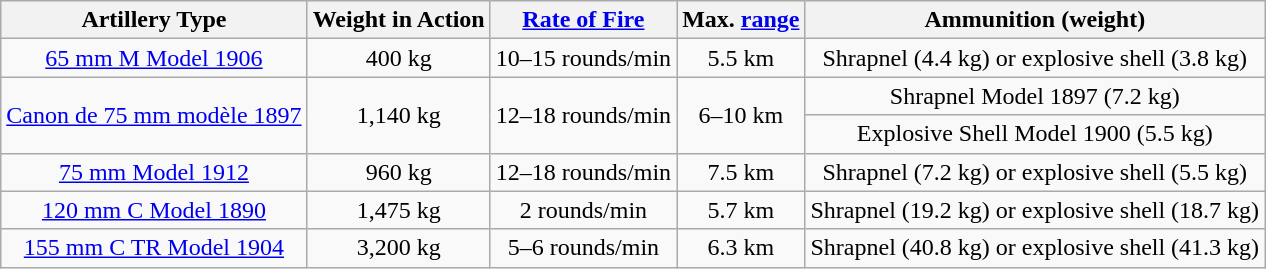<table class="wikitable sortable center" style="text-align:center;">
<tr>
<th>Artillery Type</th>
<th>Weight in Action</th>
<th><a href='#'>Rate of Fire</a></th>
<th>Max. <a href='#'>range</a></th>
<th>Ammunition (weight)</th>
</tr>
<tr>
<td><a href='#'>65 mm M Model 1906</a></td>
<td>400 kg</td>
<td>10–15 rounds/min</td>
<td>5.5 km</td>
<td>Shrapnel (4.4 kg) or explosive shell (3.8 kg)</td>
</tr>
<tr>
<td rowspan=2><a href='#'>Canon de 75 mm modèle 1897</a></td>
<td rowspan=2>1,140 kg</td>
<td rowspan="2">12–18 rounds/min</td>
<td rowspan="2">6–10 km</td>
<td>Shrapnel Model 1897 (7.2 kg)</td>
</tr>
<tr>
<td>Explosive Shell Model 1900 (5.5 kg)</td>
</tr>
<tr>
<td><a href='#'>75 mm Model 1912</a></td>
<td>960 kg</td>
<td>12–18 rounds/min</td>
<td>7.5 km</td>
<td>Shrapnel (7.2 kg) or explosive shell (5.5 kg)</td>
</tr>
<tr>
<td><a href='#'>120 mm C Model 1890</a></td>
<td>1,475 kg</td>
<td>2 rounds/min</td>
<td>5.7 km</td>
<td>Shrapnel (19.2 kg) or explosive shell (18.7 kg)</td>
</tr>
<tr>
<td><a href='#'>155 mm C TR Model 1904</a></td>
<td>3,200 kg</td>
<td>5–6 rounds/min</td>
<td>6.3 km</td>
<td>Shrapnel (40.8 kg) or explosive shell (41.3 kg)</td>
</tr>
</table>
